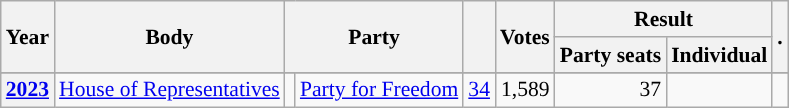<table class="wikitable plainrowheaders sortable" border=2 cellpadding=4 cellspacing=0 style="border: 1px #aaa solid; font-size: 90%; text-align:center;">
<tr>
<th scope="col" rowspan=2>Year</th>
<th scope="col" rowspan=2>Body</th>
<th scope="col" colspan=2 rowspan=2>Party</th>
<th scope="col" rowspan=2></th>
<th scope="col" rowspan=2>Votes</th>
<th scope="colgroup" colspan=2>Result</th>
<th scope="col" rowspan=2 class="unsortable">.</th>
</tr>
<tr>
<th scope="col">Party seats</th>
<th scope="col">Individual</th>
</tr>
<tr>
</tr>
<tr>
<th scope="row"><a href='#'>2023</a></th>
<td><a href='#'>House of Representatives</a></td>
<td style="background-color:"></td>
<td><a href='#'>Party for Freedom</a></td>
<td style=text-align:right><a href='#'>34</a></td>
<td style=text-align:right>1,589</td>
<td style=text-align:right>37</td>
<td></td>
<td></td>
</tr>
</table>
